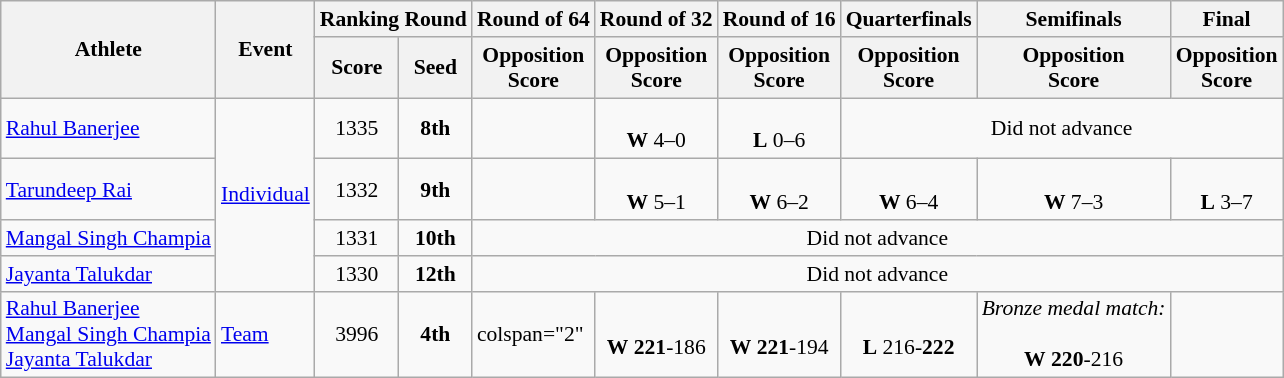<table class=wikitable style="font-size:90%">
<tr>
<th rowspan=2>Athlete</th>
<th rowspan=2>Event</th>
<th colspan=2>Ranking Round</th>
<th>Round of 64</th>
<th>Round of 32</th>
<th>Round of 16</th>
<th>Quarterfinals</th>
<th>Semifinals</th>
<th>Final</th>
</tr>
<tr>
<th>Score</th>
<th>Seed</th>
<th>Opposition<br>Score</th>
<th>Opposition<br>Score</th>
<th>Opposition<br>Score</th>
<th>Opposition<br>Score</th>
<th>Opposition<br>Score</th>
<th>Opposition<br>Score</th>
</tr>
<tr>
<td><a href='#'>Rahul Banerjee</a></td>
<td rowspan=4><a href='#'>Individual</a></td>
<td align=center>1335</td>
<td align=center><strong>8th</strong></td>
<td></td>
<td align=center><br> <strong>W</strong> 4–0</td>
<td align=center><br> <strong>L</strong> 0–6</td>
<td align=center colspan="7">Did not advance</td>
</tr>
<tr>
<td><a href='#'>Tarundeep Rai</a></td>
<td align=center>1332</td>
<td align=center><strong>9th</strong></td>
<td></td>
<td align=center><br> <strong>W</strong> 5–1</td>
<td align=center><br> <strong>W</strong> 6–2</td>
<td align=center><br> <strong>W</strong> 6–4</td>
<td align=center><br> <strong>W</strong> 7–3</td>
<td align=center><br> <strong>L</strong> 3–7<br></td>
</tr>
<tr>
<td><a href='#'>Mangal Singh Champia</a></td>
<td align=center>1331</td>
<td align=center><strong>10th</strong></td>
<td align=center colspan="7">Did not advance</td>
</tr>
<tr>
<td><a href='#'>Jayanta Talukdar</a></td>
<td align=center>1330</td>
<td align=center><strong>12th</strong></td>
<td align=center colspan="7">Did not advance</td>
</tr>
<tr>
<td><a href='#'>Rahul Banerjee</a><br><a href='#'>Mangal Singh Champia</a><br><a href='#'>Jayanta Talukdar</a></td>
<td><a href='#'>Team</a></td>
<td align=center>3996</td>
<td align=center><strong>4th</strong></td>
<td>colspan="2" </td>
<td align=center> <br> <strong>W</strong> <strong>221</strong>-186</td>
<td align=center> <br> <strong>W</strong> <strong>221</strong>-194</td>
<td align=center> <br> <strong>L</strong> 216-<strong>222</strong></td>
<td align=center><em>Bronze medal match:</em><br> <br> <strong>W</strong> <strong>220</strong>-216 <br> </td>
</tr>
</table>
